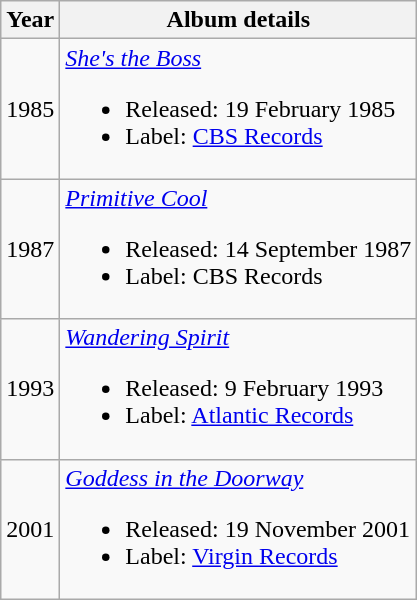<table class="wikitable">
<tr>
<th>Year</th>
<th>Album details</th>
</tr>
<tr>
<td>1985</td>
<td><em><a href='#'>She's the Boss</a></em><br><ul><li>Released: 19 February 1985</li><li>Label: <a href='#'>CBS Records</a></li></ul></td>
</tr>
<tr>
<td>1987</td>
<td><em><a href='#'>Primitive Cool</a></em><br><ul><li>Released: 14 September 1987</li><li>Label: CBS Records</li></ul></td>
</tr>
<tr>
<td>1993</td>
<td><em><a href='#'>Wandering Spirit</a></em><br><ul><li>Released: 9 February 1993</li><li>Label: <a href='#'>Atlantic Records</a></li></ul></td>
</tr>
<tr>
<td>2001</td>
<td><em><a href='#'>Goddess in the Doorway</a></em><br><ul><li>Released: 19 November 2001</li><li>Label: <a href='#'>Virgin Records</a></li></ul></td>
</tr>
</table>
